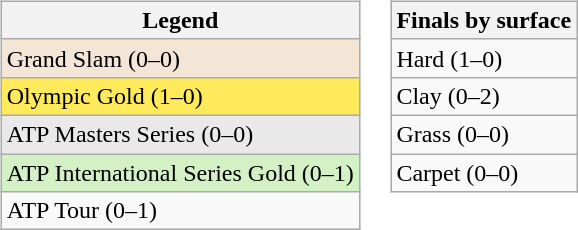<table>
<tr valign=top>
<td><br><table class="wikitable sortable">
<tr>
<th>Legend</th>
</tr>
<tr style="background:#f3e6d7;">
<td>Grand Slam (0–0)</td>
</tr>
<tr style="background:#ffea5c;">
<td>Olympic Gold (1–0)</td>
</tr>
<tr style="background:#e9e9e9;">
<td>ATP Masters Series (0–0)</td>
</tr>
<tr style="background:#d4f1c5;">
<td>ATP International Series Gold (0–1)</td>
</tr>
<tr>
<td>ATP Tour (0–1)</td>
</tr>
</table>
</td>
<td><br><table class="wikitable sortable">
<tr>
<th>Finals by surface</th>
</tr>
<tr>
<td>Hard (1–0)</td>
</tr>
<tr>
<td>Clay (0–2)</td>
</tr>
<tr>
<td>Grass (0–0)</td>
</tr>
<tr>
<td>Carpet (0–0)</td>
</tr>
</table>
</td>
</tr>
</table>
